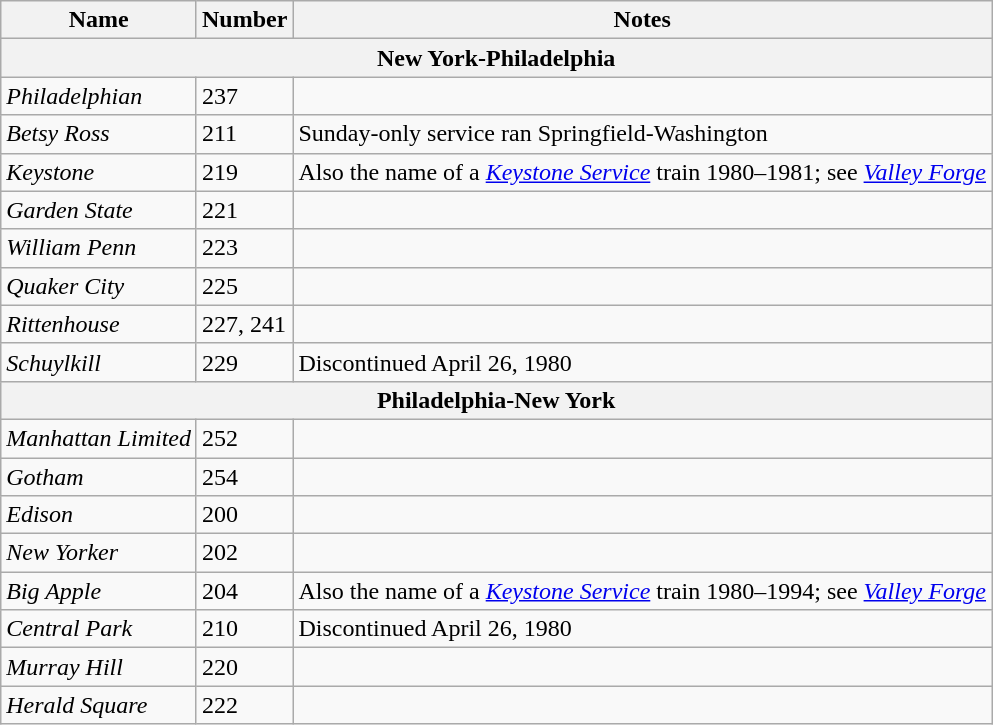<table class="wikitable">
<tr>
<th>Name</th>
<th>Number</th>
<th>Notes</th>
</tr>
<tr>
<th colspan="3">New York-Philadelphia</th>
</tr>
<tr>
<td><em>Philadelphian</em></td>
<td>237</td>
<td></td>
</tr>
<tr>
<td><em>Betsy Ross</em></td>
<td>211</td>
<td>Sunday-only service ran Springfield-Washington</td>
</tr>
<tr>
<td><em>Keystone</em></td>
<td>219</td>
<td>Also the name of a <em><a href='#'>Keystone Service</a></em> train 1980–1981; see <em><a href='#'>Valley Forge</a></em></td>
</tr>
<tr>
<td><em>Garden State</em></td>
<td>221</td>
<td></td>
</tr>
<tr>
<td><em>William Penn</em></td>
<td>223</td>
<td></td>
</tr>
<tr>
<td><em>Quaker City</em></td>
<td>225</td>
<td></td>
</tr>
<tr>
<td><em>Rittenhouse</em></td>
<td>227, 241</td>
<td></td>
</tr>
<tr>
<td><em>Schuylkill</em></td>
<td>229</td>
<td>Discontinued April 26, 1980</td>
</tr>
<tr>
<th colspan="3">Philadelphia-New York</th>
</tr>
<tr>
<td><em>Manhattan Limited</em></td>
<td>252</td>
<td></td>
</tr>
<tr>
<td><em>Gotham</em></td>
<td>254</td>
<td></td>
</tr>
<tr>
<td><em>Edison</em></td>
<td>200</td>
<td></td>
</tr>
<tr>
<td><em>New Yorker</em></td>
<td>202</td>
<td></td>
</tr>
<tr>
<td><em>Big Apple</em></td>
<td>204</td>
<td>Also the name of a <em><a href='#'>Keystone Service</a></em> train 1980–1994; see <em><a href='#'>Valley Forge</a></em></td>
</tr>
<tr>
<td><em>Central Park</em></td>
<td>210</td>
<td>Discontinued April 26, 1980</td>
</tr>
<tr>
<td><em>Murray Hill</em></td>
<td>220</td>
<td></td>
</tr>
<tr>
<td><em>Herald Square</em></td>
<td>222</td>
<td></td>
</tr>
</table>
